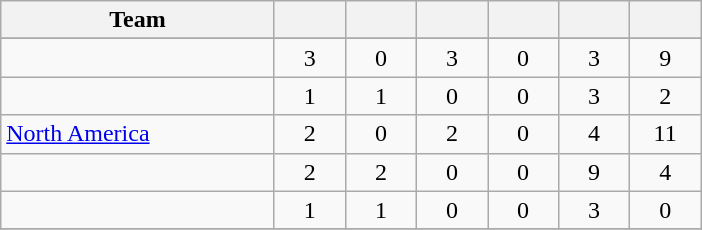<table class="wikitable sortable" style="text-align:center;">
<tr>
<th width=175>Team</th>
<th width=40></th>
<th width=40></th>
<th width=40></th>
<th width=40></th>
<th width=40></th>
<th width=40></th>
</tr>
<tr>
</tr>
<tr>
<td align=left></td>
<td>3</td>
<td>0</td>
<td>3</td>
<td>0</td>
<td>3</td>
<td>9</td>
</tr>
<tr>
<td align=left></td>
<td>1</td>
<td>1</td>
<td>0</td>
<td>0</td>
<td>3</td>
<td>2</td>
</tr>
<tr>
<td align=left><a href='#'>North America</a></td>
<td>2</td>
<td>0</td>
<td>2</td>
<td>0</td>
<td>4</td>
<td>11</td>
</tr>
<tr>
<td align=left></td>
<td>2</td>
<td>2</td>
<td>0</td>
<td>0</td>
<td>9</td>
<td>4</td>
</tr>
<tr>
<td align=left></td>
<td>1</td>
<td>1</td>
<td>0</td>
<td>0</td>
<td>3</td>
<td>0</td>
</tr>
<tr>
</tr>
</table>
